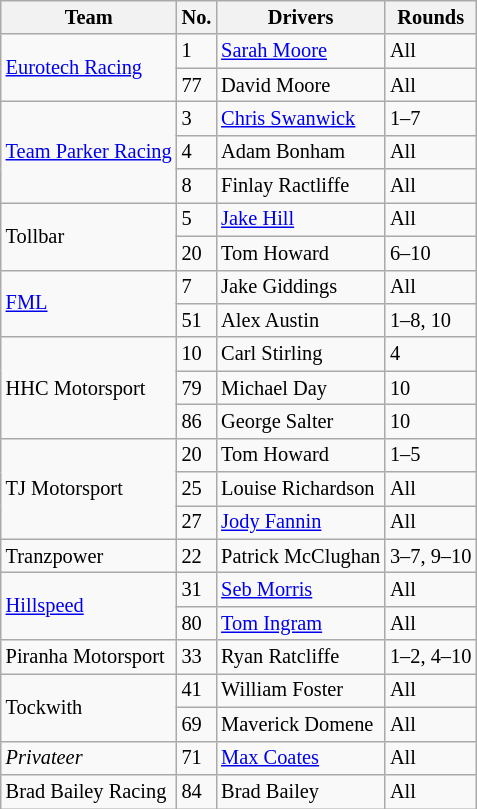<table class="wikitable" style="font-size: 85%;">
<tr>
<th>Team</th>
<th>No.</th>
<th>Drivers</th>
<th>Rounds</th>
</tr>
<tr>
<td rowspan=2><a href='#'>Eurotech Racing</a></td>
<td>1</td>
<td> <a href='#'>Sarah Moore</a></td>
<td>All</td>
</tr>
<tr>
<td>77</td>
<td> David Moore</td>
<td>All</td>
</tr>
<tr>
<td rowspan=3><a href='#'>Team Parker Racing</a></td>
<td>3</td>
<td> <a href='#'>Chris Swanwick</a></td>
<td>1–7</td>
</tr>
<tr>
<td>4</td>
<td> Adam Bonham</td>
<td>All</td>
</tr>
<tr>
<td>8</td>
<td> Finlay Ractliffe</td>
<td>All</td>
</tr>
<tr>
<td rowspan=2>Tollbar</td>
<td>5</td>
<td> <a href='#'>Jake Hill</a></td>
<td>All</td>
</tr>
<tr>
<td>20</td>
<td> Tom Howard</td>
<td>6–10</td>
</tr>
<tr>
<td rowspan=2><a href='#'>FML</a></td>
<td>7</td>
<td> Jake Giddings</td>
<td>All</td>
</tr>
<tr>
<td>51</td>
<td> Alex Austin</td>
<td>1–8, 10</td>
</tr>
<tr>
<td rowspan=3>HHC Motorsport</td>
<td>10</td>
<td> Carl Stirling</td>
<td>4</td>
</tr>
<tr>
<td>79</td>
<td> Michael Day</td>
<td>10</td>
</tr>
<tr>
<td>86</td>
<td> George Salter</td>
<td>10</td>
</tr>
<tr>
<td rowspan=3>TJ Motorsport</td>
<td>20</td>
<td> Tom Howard</td>
<td>1–5</td>
</tr>
<tr>
<td>25</td>
<td> Louise Richardson</td>
<td>All</td>
</tr>
<tr>
<td>27</td>
<td> <a href='#'>Jody Fannin</a></td>
<td>All</td>
</tr>
<tr>
<td>Tranzpower</td>
<td>22</td>
<td> Patrick McClughan</td>
<td>3–7, 9–10</td>
</tr>
<tr>
<td rowspan=2><a href='#'>Hillspeed</a></td>
<td>31</td>
<td> <a href='#'>Seb Morris</a></td>
<td>All</td>
</tr>
<tr>
<td>80</td>
<td> <a href='#'>Tom Ingram</a></td>
<td>All</td>
</tr>
<tr>
<td>Piranha Motorsport</td>
<td>33</td>
<td> Ryan Ratcliffe</td>
<td>1–2, 4–10</td>
</tr>
<tr>
<td rowspan=2>Tockwith</td>
<td>41</td>
<td> William Foster</td>
<td>All</td>
</tr>
<tr>
<td>69</td>
<td> Maverick Domene</td>
<td>All</td>
</tr>
<tr>
<td><em>Privateer</em></td>
<td>71</td>
<td> <a href='#'>Max Coates</a></td>
<td>All</td>
</tr>
<tr>
<td>Brad Bailey Racing</td>
<td>84</td>
<td> Brad Bailey</td>
<td>All</td>
</tr>
</table>
